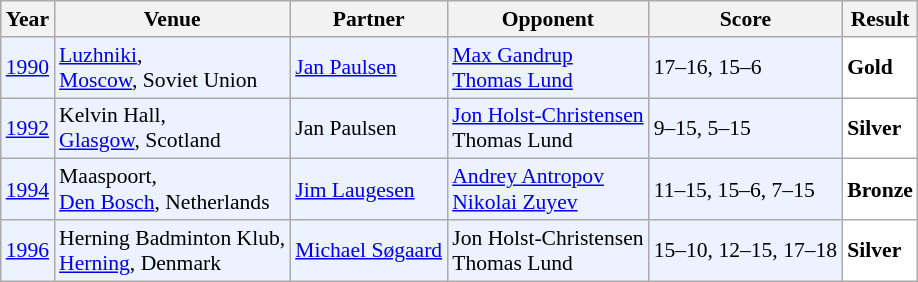<table class="sortable wikitable" style="font-size: 90%;">
<tr>
<th>Year</th>
<th>Venue</th>
<th>Partner</th>
<th>Opponent</th>
<th>Score</th>
<th>Result</th>
</tr>
<tr style="background:#ECF2FF">
<td align="center"><a href='#'>1990</a></td>
<td align="left"><a href='#'>Luzhniki</a>,<br><a href='#'>Moscow</a>, Soviet Union</td>
<td align="left"> <a href='#'>Jan Paulsen</a></td>
<td align="left"> <a href='#'>Max Gandrup</a><br> <a href='#'>Thomas Lund</a></td>
<td align="left">17–16, 15–6</td>
<td style="text-align:left; background:white"> <strong>Gold</strong></td>
</tr>
<tr style="background:#ECF2FF">
<td align="center"><a href='#'>1992</a></td>
<td align="left">Kelvin Hall,<br><a href='#'>Glasgow</a>, Scotland</td>
<td align="left"> Jan Paulsen</td>
<td align="left"> <a href='#'>Jon Holst-Christensen</a><br> Thomas Lund</td>
<td align="left">9–15, 5–15</td>
<td style="text-align:left; background:white"> <strong>Silver</strong></td>
</tr>
<tr style="background:#ECF2FF">
<td align="center"><a href='#'>1994</a></td>
<td align="left">Maaspoort,<br><a href='#'>Den Bosch</a>, Netherlands</td>
<td align="left"> <a href='#'>Jim Laugesen</a></td>
<td align="left"> <a href='#'>Andrey Antropov</a><br> <a href='#'>Nikolai Zuyev</a></td>
<td align="left">11–15, 15–6, 7–15</td>
<td style="text-align:left; background:white"> <strong>Bronze</strong></td>
</tr>
<tr style="background:#ECF2FF">
<td align="center"><a href='#'>1996</a></td>
<td align="left">Herning Badminton Klub,<br><a href='#'>Herning</a>, Denmark</td>
<td align="left"> <a href='#'>Michael Søgaard</a></td>
<td align="left"> Jon Holst-Christensen<br> Thomas Lund</td>
<td align="left">15–10, 12–15, 17–18</td>
<td style="text-align:left; background:white"> <strong>Silver</strong></td>
</tr>
</table>
